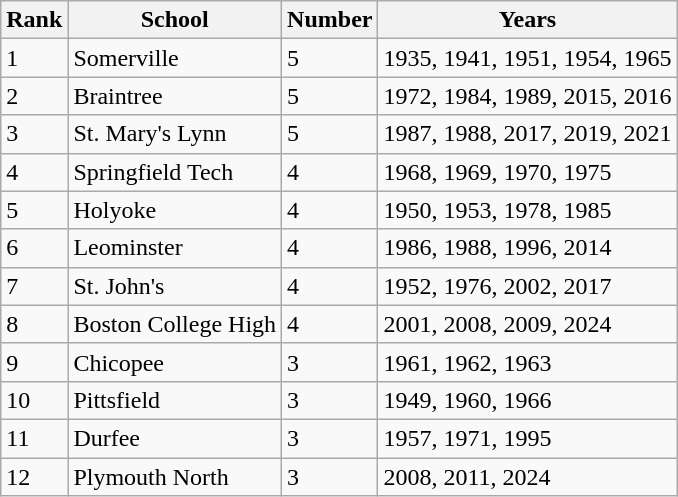<table class="wikitable sortable">
<tr>
<th>Rank</th>
<th>School</th>
<th>Number</th>
<th>Years</th>
</tr>
<tr>
<td>1</td>
<td>Somerville</td>
<td>5</td>
<td>1935, 1941, 1951, 1954, 1965</td>
</tr>
<tr>
<td>2</td>
<td>Braintree</td>
<td>5</td>
<td>1972, 1984, 1989, 2015, 2016</td>
</tr>
<tr>
<td>3</td>
<td>St. Mary's Lynn</td>
<td>5</td>
<td>1987, 1988, 2017, 2019, 2021</td>
</tr>
<tr>
<td>4</td>
<td>Springfield Tech</td>
<td>4</td>
<td>1968, 1969, 1970, 1975</td>
</tr>
<tr>
<td>5</td>
<td>Holyoke</td>
<td>4</td>
<td>1950, 1953, 1978, 1985</td>
</tr>
<tr>
<td>6</td>
<td>Leominster</td>
<td>4</td>
<td>1986, 1988, 1996, 2014</td>
</tr>
<tr>
<td>7</td>
<td>St. John's</td>
<td>4</td>
<td>1952, 1976, 2002, 2017</td>
</tr>
<tr>
<td>8</td>
<td>Boston College High</td>
<td>4</td>
<td>2001, 2008, 2009, 2024</td>
</tr>
<tr>
<td>9</td>
<td>Chicopee</td>
<td>3</td>
<td>1961, 1962, 1963</td>
</tr>
<tr>
<td>10</td>
<td>Pittsfield</td>
<td>3</td>
<td>1949, 1960, 1966</td>
</tr>
<tr>
<td>11</td>
<td>Durfee</td>
<td>3</td>
<td>1957, 1971, 1995</td>
</tr>
<tr>
<td>12</td>
<td>Plymouth North</td>
<td>3</td>
<td>2008, 2011, 2024</td>
</tr>
</table>
